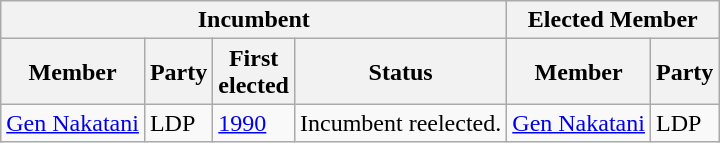<table class="wikitable sortable">
<tr>
<th colspan=4>Incumbent</th>
<th colspan=2>Elected Member</th>
</tr>
<tr>
<th>Member</th>
<th>Party</th>
<th>First<br>elected</th>
<th>Status</th>
<th>Member</th>
<th>Party</th>
</tr>
<tr>
<td><a href='#'>Gen Nakatani</a></td>
<td>LDP</td>
<td><a href='#'>1990</a></td>
<td>Incumbent reelected.</td>
<td><a href='#'>Gen Nakatani</a></td>
<td>LDP</td>
</tr>
</table>
